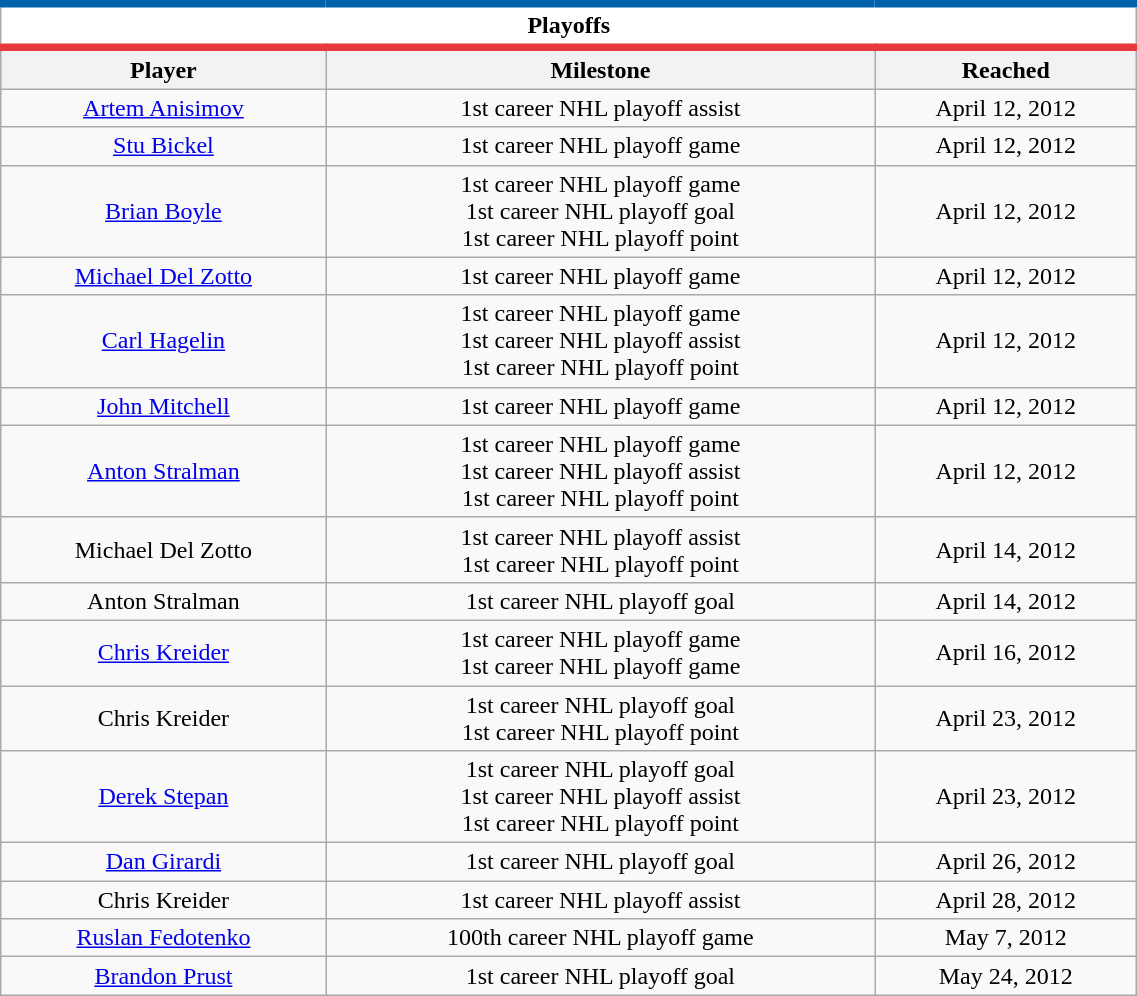<table class="wikitable"  style="width:60%; text-align:center;">
<tr>
<td colspan="10" style="background:#FFFFFF; border-top:#0161AB 5px solid; border-bottom:#E6393F 5px solid;"><strong>Playoffs</strong></td>
</tr>
<tr>
<th>Player</th>
<th>Milestone</th>
<th>Reached</th>
</tr>
<tr>
<td><a href='#'>Artem Anisimov</a></td>
<td>1st career NHL playoff assist</td>
<td>April 12, 2012</td>
</tr>
<tr>
<td><a href='#'>Stu Bickel</a></td>
<td>1st career NHL playoff game</td>
<td>April 12, 2012</td>
</tr>
<tr>
<td><a href='#'>Brian Boyle</a></td>
<td>1st career NHL playoff game<br>1st career NHL playoff goal<br>1st career NHL playoff point</td>
<td>April 12, 2012</td>
</tr>
<tr>
<td><a href='#'>Michael Del Zotto</a></td>
<td>1st career NHL playoff game</td>
<td>April 12, 2012</td>
</tr>
<tr>
<td><a href='#'>Carl Hagelin</a></td>
<td>1st career NHL playoff game<br>1st career NHL playoff assist<br>1st career NHL playoff point</td>
<td>April 12, 2012</td>
</tr>
<tr>
<td><a href='#'>John Mitchell</a></td>
<td>1st career NHL playoff game</td>
<td>April 12, 2012</td>
</tr>
<tr>
<td><a href='#'>Anton Stralman</a></td>
<td>1st career NHL playoff game<br>1st career NHL playoff assist<br>1st career NHL playoff point</td>
<td>April 12, 2012</td>
</tr>
<tr>
<td>Michael Del Zotto</td>
<td>1st career NHL playoff assist<br>1st career NHL playoff point</td>
<td>April 14, 2012</td>
</tr>
<tr>
<td>Anton Stralman</td>
<td>1st career NHL playoff goal</td>
<td>April 14, 2012</td>
</tr>
<tr>
<td><a href='#'>Chris Kreider</a></td>
<td>1st career NHL playoff game<br>1st career NHL playoff game</td>
<td>April 16, 2012</td>
</tr>
<tr>
<td>Chris Kreider</td>
<td>1st career NHL playoff goal<br>1st career NHL playoff point</td>
<td>April 23, 2012</td>
</tr>
<tr>
<td><a href='#'>Derek Stepan</a></td>
<td>1st career NHL playoff goal<br>1st career NHL playoff assist<br>1st career NHL playoff point</td>
<td>April 23, 2012</td>
</tr>
<tr>
<td><a href='#'>Dan Girardi</a></td>
<td>1st career NHL playoff goal</td>
<td>April 26, 2012</td>
</tr>
<tr>
<td>Chris Kreider</td>
<td>1st career NHL playoff assist</td>
<td>April 28, 2012</td>
</tr>
<tr>
<td><a href='#'>Ruslan Fedotenko</a></td>
<td>100th career NHL playoff game</td>
<td>May 7, 2012</td>
</tr>
<tr>
<td><a href='#'>Brandon Prust</a></td>
<td>1st career NHL playoff goal</td>
<td>May 24, 2012</td>
</tr>
</table>
